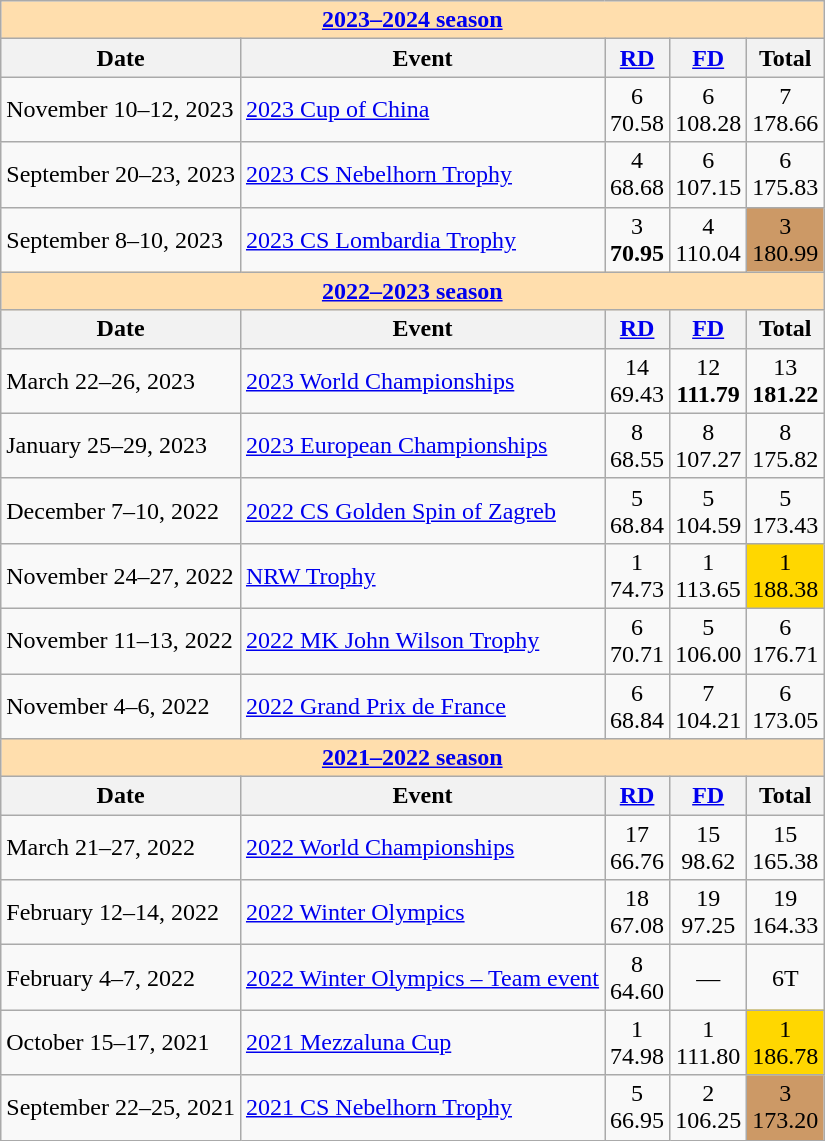<table class="wikitable">
<tr>
<td style="background-color: #ffdead; " colspan=5 align=center><a href='#'><strong>2023–2024 season</strong></a></td>
</tr>
<tr>
<th>Date</th>
<th>Event</th>
<th><a href='#'>RD</a></th>
<th><a href='#'>FD</a></th>
<th>Total</th>
</tr>
<tr>
<td>November 10–12, 2023</td>
<td><a href='#'>2023 Cup of China</a></td>
<td align=center>6 <br> 70.58</td>
<td align=center>6 <br> 108.28</td>
<td align=center>7 <br> 178.66</td>
</tr>
<tr>
<td>September 20–23, 2023</td>
<td><a href='#'>2023 CS Nebelhorn Trophy</a></td>
<td align=center>4 <br> 68.68</td>
<td align=center>6 <br> 107.15</td>
<td align=center>6 <br> 175.83</td>
</tr>
<tr>
<td>September 8–10, 2023</td>
<td><a href='#'>2023 CS Lombardia Trophy</a></td>
<td align=center>3 <br> <strong>70.95</strong></td>
<td align=center>4 <br> 110.04</td>
<td align=center bgcolor=cc9966>3 <br> 180.99</td>
</tr>
<tr>
<td style="background-color: #ffdead; " colspan=6 align=center><a href='#'><strong>2022–2023 season</strong></a></td>
</tr>
<tr>
<th>Date</th>
<th>Event</th>
<th><a href='#'>RD</a></th>
<th><a href='#'>FD</a></th>
<th>Total</th>
</tr>
<tr>
<td>March 22–26, 2023</td>
<td><a href='#'>2023 World Championships</a></td>
<td align=center>14 <br> 69.43</td>
<td align=center>12 <br> <strong>111.79</strong></td>
<td align=center>13 <br> <strong>181.22</strong></td>
</tr>
<tr>
<td>January 25–29, 2023</td>
<td><a href='#'>2023 European Championships</a></td>
<td align=center>8 <br> 68.55</td>
<td align=center>8 <br> 107.27</td>
<td align=center>8 <br> 175.82</td>
</tr>
<tr>
<td>December 7–10, 2022</td>
<td><a href='#'>2022 CS Golden Spin of Zagreb</a></td>
<td align=center>5 <br> 68.84</td>
<td align=center>5 <br> 104.59</td>
<td align=center>5 <br> 173.43</td>
</tr>
<tr>
<td>November 24–27, 2022</td>
<td><a href='#'>NRW Trophy</a></td>
<td align=center>1 <br> 74.73</td>
<td align=center>1 <br> 113.65</td>
<td align=center bgcolor=gold>1 <br> 188.38</td>
</tr>
<tr>
<td>November 11–13, 2022</td>
<td><a href='#'>2022 MK John Wilson Trophy</a></td>
<td align=center>6 <br> 70.71</td>
<td align=center>5 <br> 106.00</td>
<td align=center>6 <br> 176.71</td>
</tr>
<tr>
<td>November 4–6, 2022</td>
<td><a href='#'>2022 Grand Prix de France</a></td>
<td align=center>6 <br> 68.84</td>
<td align=center>7 <br> 104.21</td>
<td align=center>6 <br> 173.05</td>
</tr>
<tr>
<td style="background-color: #ffdead; " colspan=6 align=center><a href='#'><strong>2021–2022 season</strong></a></td>
</tr>
<tr>
<th>Date</th>
<th>Event</th>
<th><a href='#'>RD</a></th>
<th><a href='#'>FD</a></th>
<th>Total</th>
</tr>
<tr>
<td>March 21–27, 2022</td>
<td><a href='#'>2022 World Championships</a></td>
<td align=center>17 <br> 66.76</td>
<td align=center>15 <br> 98.62</td>
<td align=center>15 <br> 165.38</td>
</tr>
<tr>
<td>February 12–14, 2022</td>
<td><a href='#'>2022 Winter Olympics</a></td>
<td align=center>18 <br> 67.08</td>
<td align=center>19 <br> 97.25</td>
<td align=center>19 <br> 164.33</td>
</tr>
<tr>
<td>February 4–7, 2022</td>
<td><a href='#'>2022 Winter Olympics – Team event</a></td>
<td align=center>8 <br> 64.60</td>
<td align=center>—</td>
<td align=center>6T</td>
</tr>
<tr>
<td>October 15–17, 2021</td>
<td><a href='#'>2021 Mezzaluna Cup</a></td>
<td align=center>1 <br> 74.98</td>
<td align=center>1 <br> 111.80</td>
<td align=center bgcolor=gold>1 <br> 186.78</td>
</tr>
<tr>
<td>September 22–25, 2021</td>
<td><a href='#'>2021 CS Nebelhorn Trophy</a></td>
<td align=center>5 <br> 66.95</td>
<td align=center>2 <br> 106.25</td>
<td align=center bgcolor=cc9966>3 <br> 173.20</td>
</tr>
</table>
